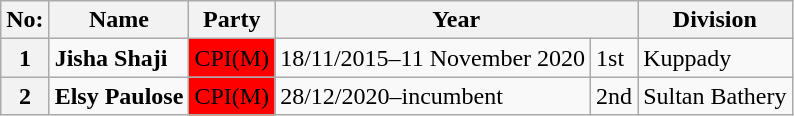<table class="wikitable">
<tr>
<th scope="col">No:</th>
<th scope="col">Name</th>
<th scope="col">Party</th>
<th colspan="2">Year</th>
<th scope="col">Division</th>
</tr>
<tr>
<th scope="row">1</th>
<td><strong>Jisha Shaji</strong></td>
<td style="background:red; color:black;">CPI(M)</td>
<td>18/11/2015–11 November 2020</td>
<td>1st</td>
<td>Kuppady</td>
</tr>
<tr>
<th scope="row">2</th>
<td><strong>Elsy Paulose</strong></td>
<td style="background:red; color:black;">CPI(M)</td>
<td>28/12/2020–incumbent</td>
<td>2nd</td>
<td>Sultan Bathery</td>
</tr>
</table>
